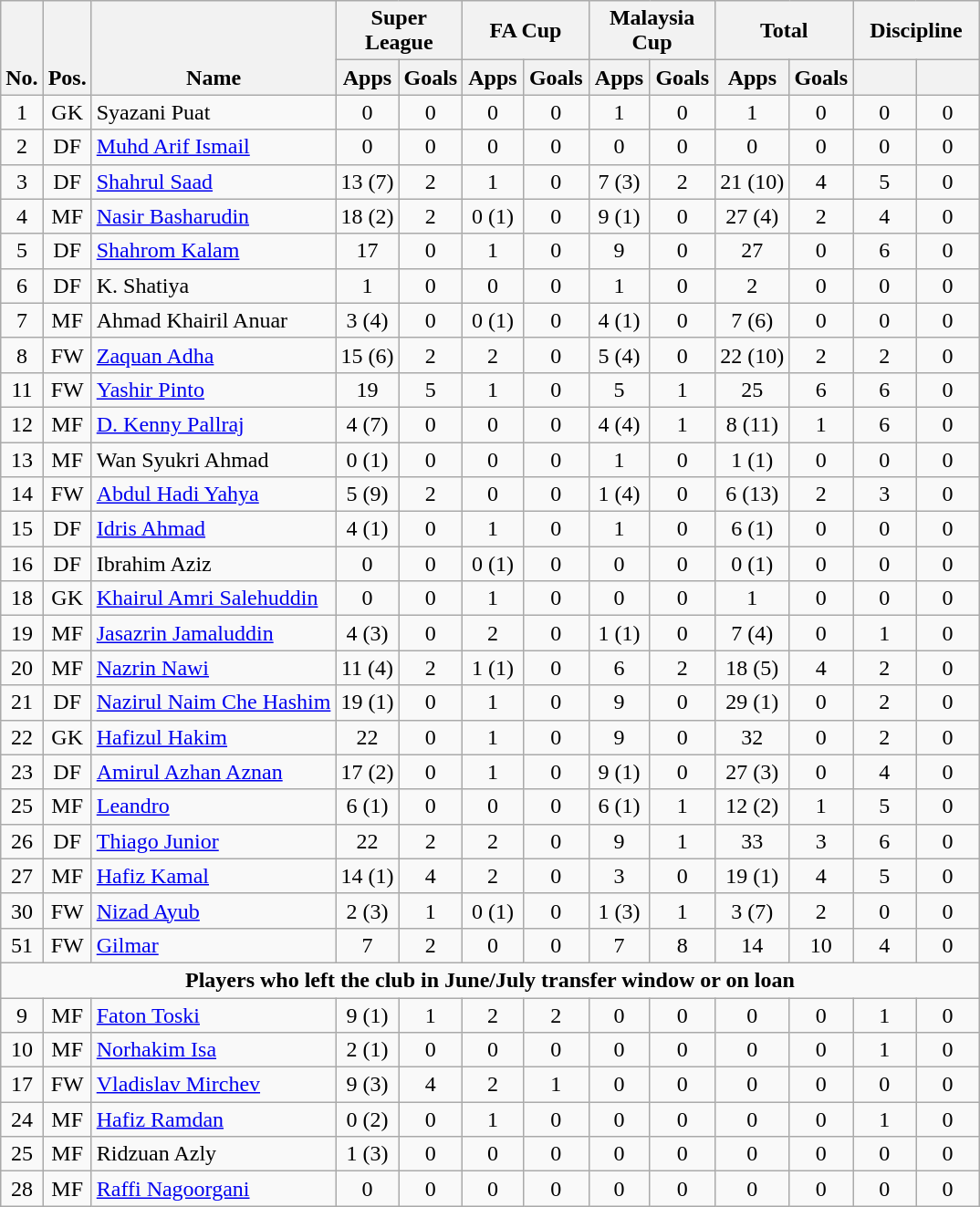<table class="wikitable" style="text-align:center">
<tr>
<th rowspan="2" style="vertical-align:bottom;">No.</th>
<th rowspan="2" style="vertical-align:bottom;">Pos.</th>
<th rowspan="2" style="vertical-align:bottom;">Name</th>
<th colspan="2" style="width:85px;">Super League</th>
<th colspan="2" style="width:85px;">FA Cup</th>
<th colspan="2" style="width:85px;">Malaysia Cup</th>
<th colspan="2" style="width:85px;">Total</th>
<th colspan="2" style="width:85px;">Discipline</th>
</tr>
<tr>
<th>Apps</th>
<th>Goals</th>
<th>Apps</th>
<th>Goals</th>
<th>Apps</th>
<th>Goals</th>
<th>Apps</th>
<th>Goals</th>
<th></th>
<th></th>
</tr>
<tr>
<td>1</td>
<td>GK</td>
<td align=left> Syazani Puat</td>
<td>0</td>
<td>0</td>
<td>0</td>
<td>0</td>
<td>1</td>
<td>0</td>
<td>1</td>
<td>0</td>
<td>0</td>
<td>0</td>
</tr>
<tr>
<td>2</td>
<td>DF</td>
<td align=left> <a href='#'>Muhd Arif Ismail</a></td>
<td>0</td>
<td>0</td>
<td>0</td>
<td>0</td>
<td>0</td>
<td>0</td>
<td>0</td>
<td>0</td>
<td>0</td>
<td>0</td>
</tr>
<tr>
<td>3</td>
<td>DF</td>
<td align=left> <a href='#'>Shahrul Saad</a></td>
<td>13 (7)</td>
<td>2</td>
<td>1</td>
<td>0</td>
<td>7 (3)</td>
<td>2</td>
<td>21 (10)</td>
<td>4</td>
<td>5</td>
<td>0</td>
</tr>
<tr>
<td>4</td>
<td>MF</td>
<td align=left> <a href='#'>Nasir Basharudin</a></td>
<td>18 (2)</td>
<td>2</td>
<td>0 (1)</td>
<td>0</td>
<td>9 (1)</td>
<td>0</td>
<td>27 (4)</td>
<td>2</td>
<td>4</td>
<td>0</td>
</tr>
<tr>
<td>5</td>
<td>DF</td>
<td align=left> <a href='#'>Shahrom Kalam</a></td>
<td>17</td>
<td>0</td>
<td>1</td>
<td>0</td>
<td>9</td>
<td>0</td>
<td>27</td>
<td>0</td>
<td>6</td>
<td>0</td>
</tr>
<tr>
<td>6</td>
<td>DF</td>
<td align=left> K. Shatiya</td>
<td>1</td>
<td>0</td>
<td>0</td>
<td>0</td>
<td>1</td>
<td>0</td>
<td>2</td>
<td>0</td>
<td>0</td>
<td>0</td>
</tr>
<tr>
<td>7</td>
<td>MF</td>
<td align=left> Ahmad Khairil Anuar</td>
<td>3 (4)</td>
<td>0</td>
<td>0 (1)</td>
<td>0</td>
<td>4 (1)</td>
<td>0</td>
<td>7 (6)</td>
<td>0</td>
<td>0</td>
<td>0</td>
</tr>
<tr>
<td>8</td>
<td>FW</td>
<td align=left> <a href='#'>Zaquan Adha</a></td>
<td>15 (6)</td>
<td>2</td>
<td>2</td>
<td>0</td>
<td>5 (4)</td>
<td>0</td>
<td>22 (10)</td>
<td>2</td>
<td>2</td>
<td>0</td>
</tr>
<tr>
<td>11</td>
<td>FW</td>
<td align=left> <a href='#'>Yashir Pinto</a></td>
<td>19</td>
<td>5</td>
<td>1</td>
<td>0</td>
<td>5</td>
<td>1</td>
<td>25</td>
<td>6</td>
<td>6</td>
<td>0</td>
</tr>
<tr>
<td>12</td>
<td>MF</td>
<td align=left> <a href='#'>D. Kenny Pallraj</a></td>
<td>4 (7)</td>
<td>0</td>
<td>0</td>
<td>0</td>
<td>4 (4)</td>
<td>1</td>
<td>8 (11)</td>
<td>1</td>
<td>6</td>
<td>0</td>
</tr>
<tr>
<td>13</td>
<td>MF</td>
<td align=left> Wan Syukri Ahmad</td>
<td>0 (1)</td>
<td>0</td>
<td>0</td>
<td>0</td>
<td>1</td>
<td>0</td>
<td>1 (1)</td>
<td>0</td>
<td>0</td>
<td>0</td>
</tr>
<tr>
<td>14</td>
<td>FW</td>
<td align=left> <a href='#'>Abdul Hadi Yahya</a></td>
<td>5 (9)</td>
<td>2</td>
<td>0</td>
<td>0</td>
<td>1 (4)</td>
<td>0</td>
<td>6 (13)</td>
<td>2</td>
<td>3</td>
<td>0</td>
</tr>
<tr>
<td>15</td>
<td>DF</td>
<td align=left> <a href='#'>Idris Ahmad</a></td>
<td>4 (1)</td>
<td>0</td>
<td>1</td>
<td>0</td>
<td>1</td>
<td>0</td>
<td>6 (1)</td>
<td>0</td>
<td>0</td>
<td>0</td>
</tr>
<tr>
<td>16</td>
<td>DF</td>
<td align=left> Ibrahim Aziz</td>
<td>0</td>
<td>0</td>
<td>0 (1)</td>
<td>0</td>
<td>0</td>
<td>0</td>
<td>0 (1)</td>
<td>0</td>
<td>0</td>
<td>0</td>
</tr>
<tr>
<td>18</td>
<td>GK</td>
<td align=left> <a href='#'>Khairul Amri Salehuddin</a></td>
<td>0</td>
<td>0</td>
<td>1</td>
<td>0</td>
<td>0</td>
<td>0</td>
<td>1</td>
<td>0</td>
<td>0</td>
<td>0</td>
</tr>
<tr>
<td>19</td>
<td>MF</td>
<td align=left> <a href='#'>Jasazrin Jamaluddin</a></td>
<td>4 (3)</td>
<td>0</td>
<td>2</td>
<td>0</td>
<td>1 (1)</td>
<td>0</td>
<td>7 (4)</td>
<td>0</td>
<td>1</td>
<td>0</td>
</tr>
<tr>
<td>20</td>
<td>MF</td>
<td align=left> <a href='#'>Nazrin Nawi</a></td>
<td>11 (4)</td>
<td>2</td>
<td>1 (1)</td>
<td>0</td>
<td>6</td>
<td>2</td>
<td>18 (5)</td>
<td>4</td>
<td>2</td>
<td>0</td>
</tr>
<tr>
<td>21</td>
<td>DF</td>
<td align=left> <a href='#'>Nazirul Naim Che Hashim</a></td>
<td>19 (1)</td>
<td>0</td>
<td>1</td>
<td>0</td>
<td>9</td>
<td>0</td>
<td>29 (1)</td>
<td>0</td>
<td>2</td>
<td>0</td>
</tr>
<tr>
<td>22</td>
<td>GK</td>
<td align=left> <a href='#'>Hafizul Hakim</a></td>
<td>22</td>
<td>0</td>
<td>1</td>
<td>0</td>
<td>9</td>
<td>0</td>
<td>32</td>
<td>0</td>
<td>2</td>
<td>0</td>
</tr>
<tr>
<td>23</td>
<td>DF</td>
<td align=left> <a href='#'>Amirul Azhan Aznan</a></td>
<td>17 (2)</td>
<td>0</td>
<td>1</td>
<td>0</td>
<td>9 (1)</td>
<td>0</td>
<td>27 (3)</td>
<td>0</td>
<td>4</td>
<td>0</td>
</tr>
<tr>
<td>25</td>
<td>MF</td>
<td align=left> <a href='#'>Leandro</a></td>
<td>6 (1)</td>
<td>0</td>
<td>0</td>
<td>0</td>
<td>6 (1)</td>
<td>1</td>
<td>12 (2)</td>
<td>1</td>
<td>5</td>
<td>0</td>
</tr>
<tr>
<td>26</td>
<td>DF</td>
<td align=left> <a href='#'>Thiago Junior</a></td>
<td>22</td>
<td>2</td>
<td>2</td>
<td>0</td>
<td>9</td>
<td>1</td>
<td>33</td>
<td>3</td>
<td>6</td>
<td>0</td>
</tr>
<tr>
<td>27</td>
<td>MF</td>
<td align=left> <a href='#'>Hafiz Kamal</a></td>
<td>14 (1)</td>
<td>4</td>
<td>2</td>
<td>0</td>
<td>3</td>
<td>0</td>
<td>19 (1)</td>
<td>4</td>
<td>5</td>
<td>0</td>
</tr>
<tr>
<td>30</td>
<td>FW</td>
<td align=left> <a href='#'>Nizad Ayub</a></td>
<td>2 (3)</td>
<td>1</td>
<td>0 (1)</td>
<td>0</td>
<td>1 (3)</td>
<td>1</td>
<td>3 (7)</td>
<td>2</td>
<td>0</td>
<td>0</td>
</tr>
<tr>
<td>51</td>
<td>FW</td>
<td align=left> <a href='#'>Gilmar</a></td>
<td>7</td>
<td>2</td>
<td>0</td>
<td>0</td>
<td>7</td>
<td>8</td>
<td>14</td>
<td>10</td>
<td>4</td>
<td>0</td>
</tr>
<tr>
<td colspan="17"><strong>Players who left the club in June/July transfer window or on loan</strong></td>
</tr>
<tr>
<td>9</td>
<td>MF</td>
<td align=left> <a href='#'>Faton Toski</a></td>
<td>9 (1)</td>
<td>1</td>
<td>2</td>
<td>2</td>
<td>0</td>
<td>0</td>
<td>0</td>
<td>0</td>
<td>1</td>
<td>0</td>
</tr>
<tr>
<td>10</td>
<td>MF</td>
<td align=left> <a href='#'>Norhakim Isa</a></td>
<td>2 (1)</td>
<td>0</td>
<td>0</td>
<td>0</td>
<td>0</td>
<td>0</td>
<td>0</td>
<td>0</td>
<td>1</td>
<td>0</td>
</tr>
<tr>
<td>17</td>
<td>FW</td>
<td align=left> <a href='#'>Vladislav Mirchev</a></td>
<td>9 (3)</td>
<td>4</td>
<td>2</td>
<td>1</td>
<td>0</td>
<td>0</td>
<td>0</td>
<td>0</td>
<td>0</td>
<td>0</td>
</tr>
<tr>
<td>24</td>
<td>MF</td>
<td align=left> <a href='#'>Hafiz Ramdan</a></td>
<td>0 (2)</td>
<td>0</td>
<td>1</td>
<td>0</td>
<td>0</td>
<td>0</td>
<td>0</td>
<td>0</td>
<td>1</td>
<td>0</td>
</tr>
<tr>
<td>25</td>
<td>MF</td>
<td align=left> Ridzuan Azly</td>
<td>1 (3)</td>
<td>0</td>
<td>0</td>
<td>0</td>
<td>0</td>
<td>0</td>
<td>0</td>
<td>0</td>
<td>0</td>
<td>0</td>
</tr>
<tr>
<td>28</td>
<td>MF</td>
<td align=left> <a href='#'>Raffi Nagoorgani</a></td>
<td>0</td>
<td>0</td>
<td>0</td>
<td>0</td>
<td>0</td>
<td>0</td>
<td>0</td>
<td>0</td>
<td>0</td>
<td>0</td>
</tr>
</table>
